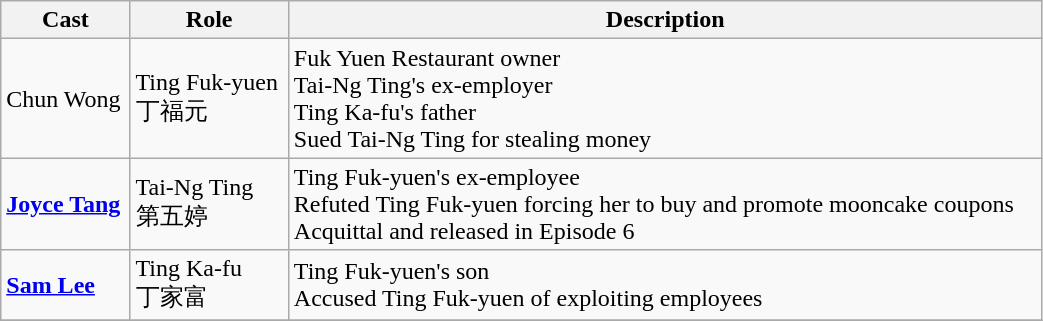<table class="wikitable" width="55%">
<tr>
<th>Cast</th>
<th>Role</th>
<th>Description</th>
</tr>
<tr>
<td>Chun Wong</td>
<td>Ting Fuk-yuen<br>丁福元</td>
<td>Fuk Yuen Restaurant owner<br>Tai-Ng Ting's ex-employer<br>Ting Ka-fu's father<br>Sued Tai-Ng Ting for stealing money</td>
</tr>
<tr>
<td><strong><a href='#'>Joyce Tang</a></strong></td>
<td>Tai-Ng Ting<br>第五婷</td>
<td>Ting Fuk-yuen's ex-employee<br>Refuted Ting Fuk-yuen forcing her to buy and promote mooncake coupons<br>Acquittal and released in Episode 6</td>
</tr>
<tr>
<td><strong><a href='#'>Sam Lee</a></strong></td>
<td>Ting Ka-fu<br>丁家富</td>
<td>Ting Fuk-yuen's son<br>Accused Ting Fuk-yuen of exploiting employees</td>
</tr>
<tr>
</tr>
</table>
